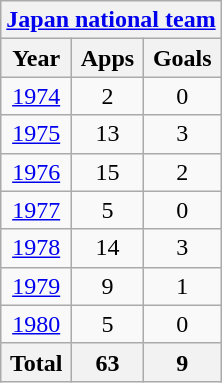<table class="wikitable" style="text-align:center">
<tr>
<th colspan=3><a href='#'>Japan national team</a></th>
</tr>
<tr>
<th>Year</th>
<th>Apps</th>
<th>Goals</th>
</tr>
<tr>
<td><a href='#'>1974</a></td>
<td>2</td>
<td>0</td>
</tr>
<tr>
<td><a href='#'>1975</a></td>
<td>13</td>
<td>3</td>
</tr>
<tr>
<td><a href='#'>1976</a></td>
<td>15</td>
<td>2</td>
</tr>
<tr>
<td><a href='#'>1977</a></td>
<td>5</td>
<td>0</td>
</tr>
<tr>
<td><a href='#'>1978</a></td>
<td>14</td>
<td>3</td>
</tr>
<tr>
<td><a href='#'>1979</a></td>
<td>9</td>
<td>1</td>
</tr>
<tr>
<td><a href='#'>1980</a></td>
<td>5</td>
<td>0</td>
</tr>
<tr>
<th>Total</th>
<th>63</th>
<th>9</th>
</tr>
</table>
